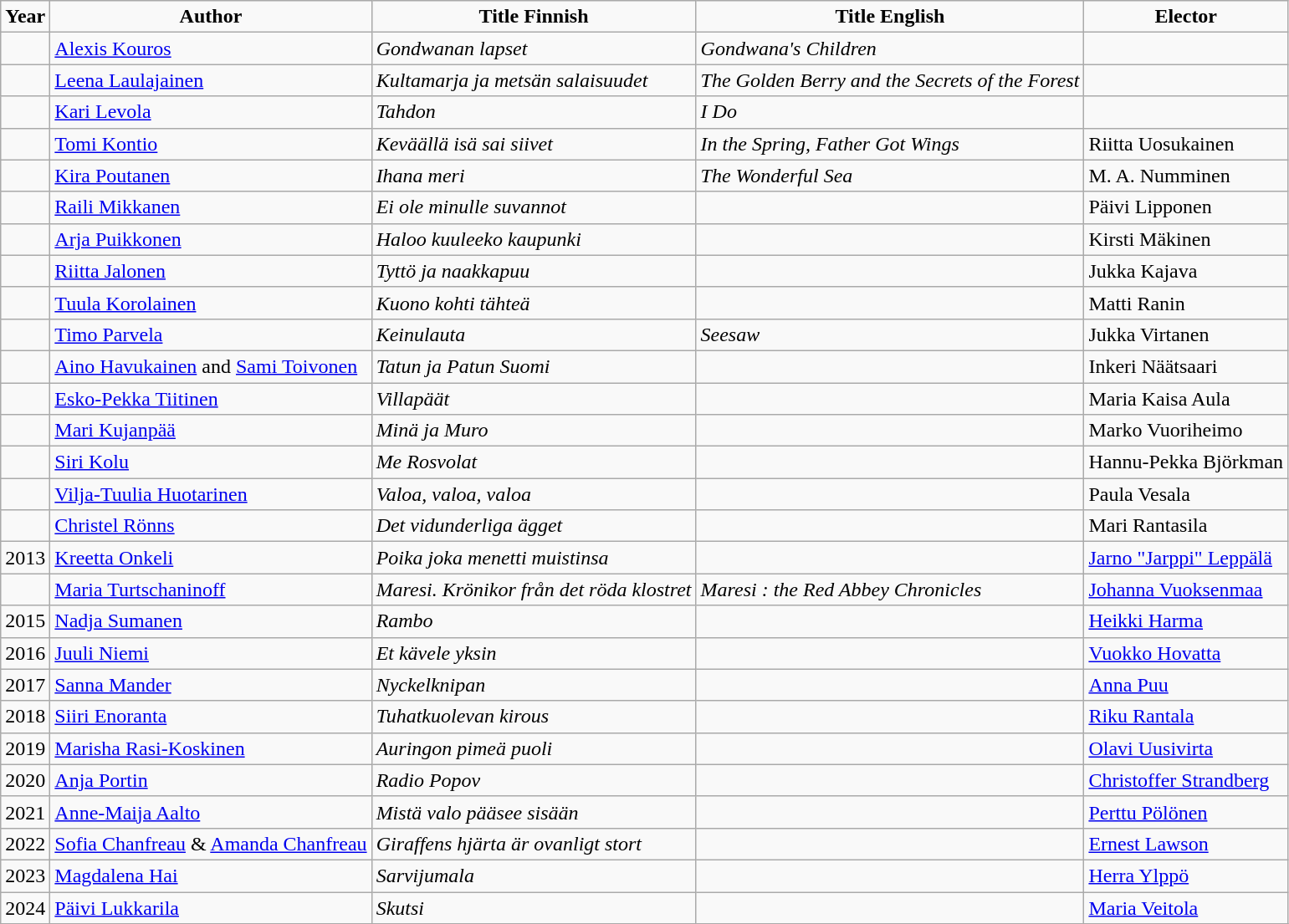<table class="wikitable">
<tr>
<th style="text-align: center; background: #f9f9f9;">Year</th>
<th style="text-align: center; background: #f9f9f9;">Author</th>
<th style="text-align: center; background: #f9f9f9;">Title Finnish</th>
<th style="text-align: center; background: #f9f9f9;">Title English</th>
<th style="text-align: center; background: #f9f9f9;">Elector</th>
</tr>
<tr>
<td></td>
<td><a href='#'>Alexis Kouros</a></td>
<td><em>Gondwanan lapset</em></td>
<td><em>Gondwana's Children</em></td>
<td></td>
</tr>
<tr>
<td></td>
<td><a href='#'>Leena Laulajainen</a></td>
<td><em>Kultamarja ja metsän salaisuudet</em></td>
<td><em>The Golden Berry and the Secrets of the Forest</em></td>
<td></td>
</tr>
<tr>
<td></td>
<td><a href='#'>Kari Levola</a></td>
<td><em>Tahdon</em></td>
<td><em>I Do</em></td>
<td></td>
</tr>
<tr>
<td></td>
<td><a href='#'>Tomi Kontio</a></td>
<td><em>Keväällä isä sai siivet</em></td>
<td><em>In the Spring, Father Got Wings</em></td>
<td>Riitta Uosukainen</td>
</tr>
<tr>
<td></td>
<td><a href='#'>Kira Poutanen</a></td>
<td><em>Ihana meri</em></td>
<td><em>The Wonderful Sea</em></td>
<td>M. A. Numminen</td>
</tr>
<tr>
<td></td>
<td><a href='#'>Raili Mikkanen</a></td>
<td><em>Ei ole minulle suvannot</em></td>
<td></td>
<td>Päivi Lipponen</td>
</tr>
<tr>
<td></td>
<td><a href='#'>Arja Puikkonen</a></td>
<td><em>Haloo kuuleeko kaupunki</em></td>
<td></td>
<td>Kirsti Mäkinen</td>
</tr>
<tr>
<td></td>
<td><a href='#'>Riitta Jalonen</a></td>
<td><em>Tyttö ja naakkapuu</em></td>
<td></td>
<td>Jukka Kajava</td>
</tr>
<tr>
<td></td>
<td><a href='#'>Tuula Korolainen</a></td>
<td><em>Kuono kohti tähteä</em></td>
<td></td>
<td>Matti Ranin</td>
</tr>
<tr>
<td></td>
<td><a href='#'>Timo Parvela</a></td>
<td><em>Keinulauta</em></td>
<td><em>Seesaw</em></td>
<td>Jukka Virtanen</td>
</tr>
<tr>
<td></td>
<td><a href='#'>Aino Havukainen</a> and <a href='#'>Sami Toivonen</a></td>
<td><em>Tatun ja Patun Suomi</em></td>
<td></td>
<td>Inkeri Näätsaari</td>
</tr>
<tr>
<td></td>
<td><a href='#'>Esko-Pekka Tiitinen</a></td>
<td><em>Villapäät</em></td>
<td></td>
<td>Maria Kaisa Aula</td>
</tr>
<tr>
<td></td>
<td><a href='#'>Mari Kujanpää</a></td>
<td><em>Minä ja Muro</em></td>
<td></td>
<td>Marko Vuoriheimo</td>
</tr>
<tr>
<td></td>
<td><a href='#'>Siri Kolu</a></td>
<td><em>Me Rosvolat</em></td>
<td></td>
<td>Hannu-Pekka Björkman</td>
</tr>
<tr>
<td></td>
<td><a href='#'>Vilja-Tuulia Huotarinen</a></td>
<td><em>Valoa, valoa, valoa</em></td>
<td></td>
<td>Paula Vesala</td>
</tr>
<tr>
<td></td>
<td><a href='#'>Christel Rönns</a></td>
<td><em>Det vidunderliga ägget</em></td>
<td></td>
<td>Mari Rantasila</td>
</tr>
<tr>
<td>2013</td>
<td><a href='#'>Kreetta Onkeli</a></td>
<td><em>Poika joka menetti muistinsa</em></td>
<td></td>
<td><a href='#'>Jarno "Jarppi" Leppälä</a></td>
</tr>
<tr>
<td></td>
<td><a href='#'>Maria Turtschaninoff</a></td>
<td><em>Maresi. Krönikor från det röda klostret</em></td>
<td><em>Maresi : the Red Abbey Chronicles</em></td>
<td><a href='#'>Johanna Vuoksenmaa</a></td>
</tr>
<tr>
<td>2015</td>
<td><a href='#'>Nadja Sumanen</a></td>
<td><em>Rambo</em></td>
<td></td>
<td><a href='#'>Heikki Harma</a></td>
</tr>
<tr>
<td>2016</td>
<td><a href='#'>Juuli Niemi</a></td>
<td><em>Et kävele yksin</em></td>
<td></td>
<td><a href='#'>Vuokko Hovatta</a></td>
</tr>
<tr>
<td>2017</td>
<td><a href='#'>Sanna Mander</a></td>
<td><em>Nyckelknipan</em></td>
<td></td>
<td><a href='#'>Anna Puu</a></td>
</tr>
<tr>
<td>2018</td>
<td><a href='#'>Siiri Enoranta</a></td>
<td><em>Tuhatkuolevan kirous</em></td>
<td></td>
<td><a href='#'>Riku Rantala</a></td>
</tr>
<tr>
<td>2019</td>
<td><a href='#'>Marisha Rasi-Koskinen</a></td>
<td><em>Auringon pimeä puoli</em></td>
<td></td>
<td><a href='#'>Olavi Uusivirta</a></td>
</tr>
<tr>
<td>2020</td>
<td><a href='#'>Anja Portin</a></td>
<td><em>Radio Popov</em></td>
<td></td>
<td><a href='#'>Christoffer Strandberg</a></td>
</tr>
<tr>
<td>2021</td>
<td><a href='#'>Anne-Maija Aalto</a></td>
<td><em>Mistä valo pääsee sisään</em></td>
<td></td>
<td><a href='#'>Perttu Pölönen</a></td>
</tr>
<tr>
<td>2022</td>
<td><a href='#'>Sofia Chanfreau</a> & <a href='#'>Amanda Chanfreau</a></td>
<td><em>Giraffens hjärta är ovanligt stort</em></td>
<td></td>
<td><a href='#'>Ernest Lawson</a></td>
</tr>
<tr>
<td>2023</td>
<td><a href='#'>Magdalena Hai</a></td>
<td><em>Sarvijumala</em></td>
<td></td>
<td><a href='#'>Herra Ylppö</a></td>
</tr>
<tr>
<td>2024</td>
<td><a href='#'>Päivi Lukkarila</a></td>
<td><em>Skutsi</em></td>
<td></td>
<td><a href='#'>Maria Veitola</a></td>
</tr>
<tr>
</tr>
</table>
